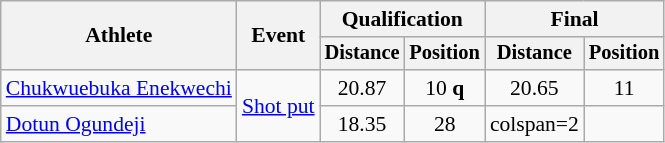<table class=wikitable style=font-size:90%>
<tr>
<th rowspan=2>Athlete</th>
<th rowspan=2>Event</th>
<th colspan=2>Qualification</th>
<th colspan=2>Final</th>
</tr>
<tr style=font-size:95%>
<th>Distance</th>
<th>Position</th>
<th>Distance</th>
<th>Position</th>
</tr>
<tr align=center>
<td align=left><a href='#'>Chukwuebuka Enekwechi</a></td>
<td align=left rowspan=2><a href='#'>Shot put</a></td>
<td>20.87</td>
<td>10 <strong>q</strong></td>
<td>20.65</td>
<td>11</td>
</tr>
<tr align=center>
<td align=left><a href='#'>Dotun Ogundeji</a></td>
<td>18.35</td>
<td>28</td>
<td>colspan=2 </td>
</tr>
</table>
